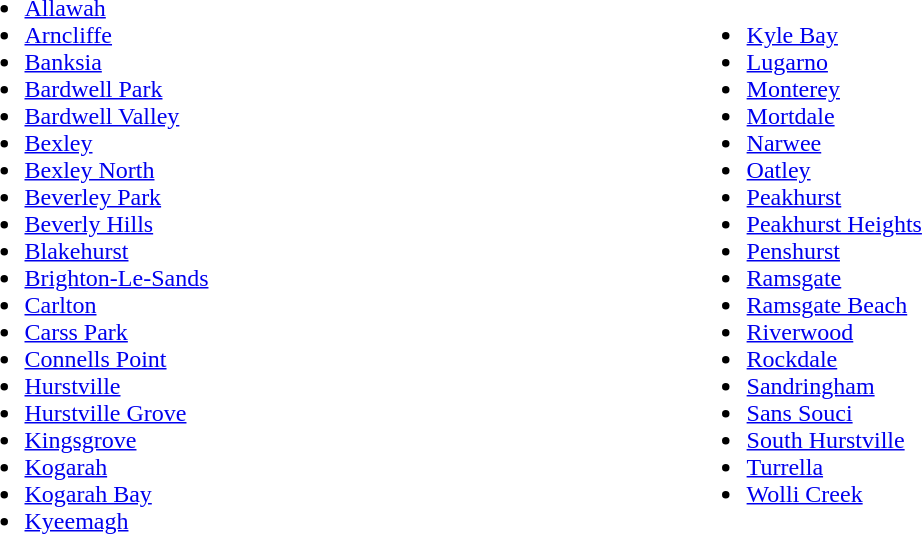<table width=75%>
<tr>
<td><br><ul><li><a href='#'>Allawah</a></li><li><a href='#'>Arncliffe</a></li><li><a href='#'>Banksia</a></li><li><a href='#'>Bardwell Park</a></li><li><a href='#'>Bardwell Valley</a></li><li><a href='#'>Bexley</a></li><li><a href='#'>Bexley North</a></li><li><a href='#'>Beverley Park</a></li><li><a href='#'>Beverly Hills</a></li><li><a href='#'>Blakehurst</a></li><li><a href='#'>Brighton-Le-Sands</a></li><li><a href='#'>Carlton</a></li><li><a href='#'>Carss Park</a></li><li><a href='#'>Connells Point</a></li><li><a href='#'>Hurstville</a></li><li><a href='#'>Hurstville Grove</a></li><li><a href='#'>Kingsgrove</a></li><li><a href='#'>Kogarah</a></li><li><a href='#'>Kogarah Bay</a></li><li><a href='#'>Kyeemagh</a></li></ul></td>
<td><br><ul><li><a href='#'>Kyle Bay</a></li><li><a href='#'>Lugarno</a></li><li><a href='#'>Monterey</a></li><li><a href='#'>Mortdale</a></li><li><a href='#'>Narwee</a></li><li><a href='#'>Oatley</a></li><li><a href='#'>Peakhurst</a></li><li><a href='#'>Peakhurst Heights</a></li><li><a href='#'>Penshurst</a></li><li><a href='#'>Ramsgate</a></li><li><a href='#'>Ramsgate Beach</a></li><li><a href='#'>Riverwood</a></li><li><a href='#'>Rockdale</a></li><li><a href='#'>Sandringham</a></li><li><a href='#'>Sans Souci</a></li><li><a href='#'>South Hurstville</a></li><li><a href='#'>Turrella</a></li><li><a href='#'>Wolli Creek</a></li></ul></td>
</tr>
</table>
